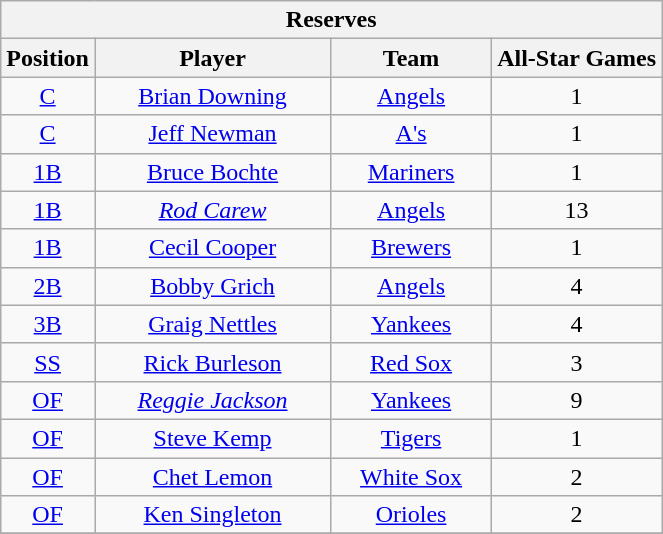<table class="wikitable" style="font-size: 100%; text-align:center;">
<tr>
<th colspan="4">Reserves</th>
</tr>
<tr>
<th>Position</th>
<th width="150">Player</th>
<th width="100">Team</th>
<th>All-Star Games</th>
</tr>
<tr>
<td><a href='#'>C</a></td>
<td><a href='#'>Brian Downing</a></td>
<td><a href='#'>Angels</a></td>
<td>1</td>
</tr>
<tr>
<td><a href='#'>C</a></td>
<td><a href='#'>Jeff Newman</a></td>
<td><a href='#'>A's</a></td>
<td>1</td>
</tr>
<tr>
<td><a href='#'>1B</a></td>
<td><a href='#'>Bruce Bochte</a></td>
<td><a href='#'>Mariners</a></td>
<td>1</td>
</tr>
<tr>
<td><a href='#'>1B</a></td>
<td><em><a href='#'>Rod Carew</a></em></td>
<td><a href='#'>Angels</a></td>
<td>13</td>
</tr>
<tr>
<td><a href='#'>1B</a></td>
<td><a href='#'>Cecil Cooper</a></td>
<td><a href='#'>Brewers</a></td>
<td>1</td>
</tr>
<tr>
<td><a href='#'>2B</a></td>
<td><a href='#'>Bobby Grich</a></td>
<td><a href='#'>Angels</a></td>
<td>4</td>
</tr>
<tr>
<td><a href='#'>3B</a></td>
<td><a href='#'>Graig Nettles</a></td>
<td><a href='#'>Yankees</a></td>
<td>4</td>
</tr>
<tr>
<td><a href='#'>SS</a></td>
<td><a href='#'>Rick Burleson</a></td>
<td><a href='#'>Red Sox</a></td>
<td>3</td>
</tr>
<tr>
<td><a href='#'>OF</a></td>
<td><em><a href='#'>Reggie Jackson</a></em></td>
<td><a href='#'>Yankees</a></td>
<td>9</td>
</tr>
<tr>
<td><a href='#'>OF</a></td>
<td><a href='#'>Steve Kemp</a></td>
<td><a href='#'>Tigers</a></td>
<td>1</td>
</tr>
<tr>
<td><a href='#'>OF</a></td>
<td><a href='#'>Chet Lemon</a></td>
<td><a href='#'>White Sox</a></td>
<td>2</td>
</tr>
<tr>
<td><a href='#'>OF</a></td>
<td><a href='#'>Ken Singleton</a></td>
<td><a href='#'>Orioles</a></td>
<td>2</td>
</tr>
<tr>
</tr>
</table>
